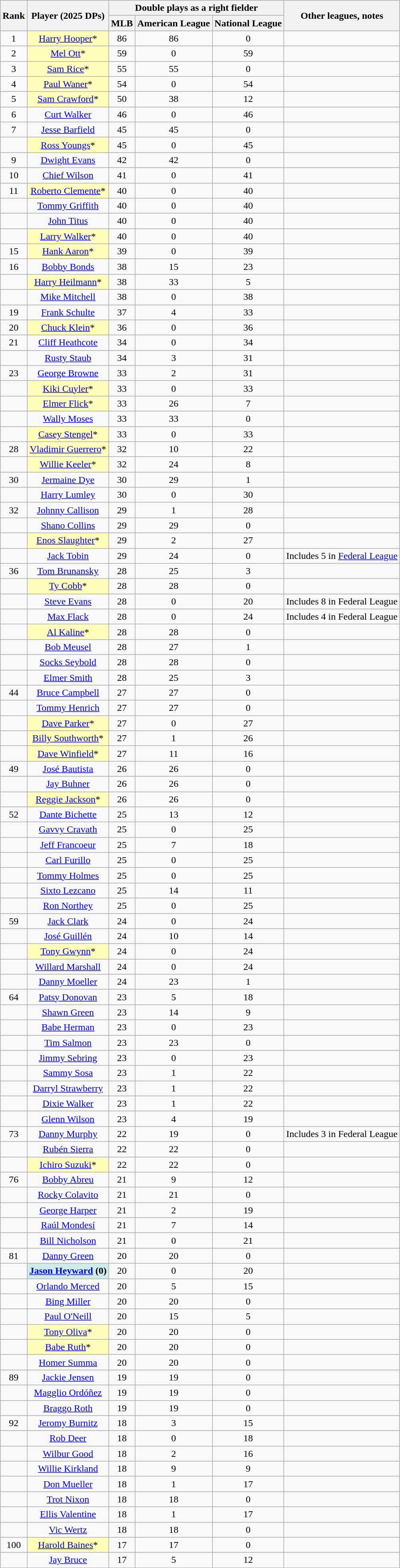<table class="wikitable sortable" style="text-align:center">
<tr style="white-space:nowrap;">
<th rowspan=2>Rank</th>
<th rowspan=2 scope="col">Player (2025 DPs)</th>
<th colspan=3>Double plays as a right fielder</th>
<th rowspan=2>Other leagues, notes</th>
</tr>
<tr>
<th>MLB</th>
<th>American League</th>
<th>National League</th>
</tr>
<tr>
<td>1</td>
<td style="background:#ffffbb;"><a href='#'>Harry Hooper</a>*</td>
<td>86</td>
<td>86</td>
<td>0</td>
<td></td>
</tr>
<tr>
<td>2</td>
<td style="background:#ffffbb;"><a href='#'>Mel Ott</a>*</td>
<td>59</td>
<td>0</td>
<td>59</td>
<td></td>
</tr>
<tr>
<td>3</td>
<td style="background:#ffffbb;"><a href='#'>Sam Rice</a>*</td>
<td>55</td>
<td>55</td>
<td>0</td>
<td></td>
</tr>
<tr>
<td>4</td>
<td style="background:#ffffbb;"><a href='#'>Paul Waner</a>*</td>
<td>54</td>
<td>0</td>
<td>54</td>
<td></td>
</tr>
<tr>
<td>5</td>
<td style="background:#ffffbb;"><a href='#'>Sam Crawford</a>* </td>
<td>50</td>
<td>38</td>
<td>12</td>
<td></td>
</tr>
<tr>
<td>6</td>
<td><a href='#'>Curt Walker</a></td>
<td>46</td>
<td>0</td>
<td>46</td>
<td></td>
</tr>
<tr>
<td>7</td>
<td><a href='#'>Jesse Barfield</a></td>
<td>45</td>
<td>45</td>
<td>0</td>
<td></td>
</tr>
<tr>
<td></td>
<td style="background:#ffffbb;"><a href='#'>Ross Youngs</a>*</td>
<td>45</td>
<td>0</td>
<td>45</td>
<td></td>
</tr>
<tr>
<td>9</td>
<td><a href='#'>Dwight Evans</a></td>
<td>42</td>
<td>42</td>
<td>0</td>
<td></td>
</tr>
<tr>
<td>10</td>
<td><a href='#'>Chief Wilson</a></td>
<td>41</td>
<td>0</td>
<td>41</td>
<td></td>
</tr>
<tr>
<td>11</td>
<td style="background:#ffffbb;"><a href='#'>Roberto Clemente</a>*</td>
<td>40</td>
<td>0</td>
<td>40</td>
<td></td>
</tr>
<tr>
<td></td>
<td><a href='#'>Tommy Griffith</a></td>
<td>40</td>
<td>0</td>
<td>40</td>
<td></td>
</tr>
<tr>
<td></td>
<td><a href='#'>John Titus</a></td>
<td>40</td>
<td>0</td>
<td>40</td>
<td></td>
</tr>
<tr>
<td></td>
<td style="background:#ffffbb;"><a href='#'>Larry Walker</a>*</td>
<td>40</td>
<td>0</td>
<td>40</td>
<td></td>
</tr>
<tr>
<td>15</td>
<td style="background:#ffffbb;"><a href='#'>Hank Aaron</a>*</td>
<td>39</td>
<td>0</td>
<td>39</td>
<td></td>
</tr>
<tr>
<td>16</td>
<td><a href='#'>Bobby Bonds</a></td>
<td>38</td>
<td>15</td>
<td>23</td>
<td></td>
</tr>
<tr>
<td></td>
<td style="background:#ffffbb;"><a href='#'>Harry Heilmann</a>*</td>
<td>38</td>
<td>33</td>
<td>5</td>
<td></td>
</tr>
<tr>
<td></td>
<td><a href='#'>Mike Mitchell</a></td>
<td>38</td>
<td>0</td>
<td>38</td>
<td></td>
</tr>
<tr>
<td>19</td>
<td><a href='#'>Frank Schulte</a></td>
<td>37</td>
<td>4</td>
<td>33</td>
<td></td>
</tr>
<tr>
<td>20</td>
<td style="background:#ffffbb;"><a href='#'>Chuck Klein</a>*</td>
<td>36</td>
<td>0</td>
<td>36</td>
<td></td>
</tr>
<tr>
<td>21</td>
<td><a href='#'>Cliff Heathcote</a></td>
<td>34</td>
<td>0</td>
<td>34</td>
<td></td>
</tr>
<tr>
<td></td>
<td><a href='#'>Rusty Staub</a></td>
<td>34</td>
<td>3</td>
<td>31</td>
<td></td>
</tr>
<tr>
<td>23</td>
<td><a href='#'>George Browne</a></td>
<td>33</td>
<td>2</td>
<td>31</td>
<td></td>
</tr>
<tr>
<td></td>
<td style="background:#ffffbb;"><a href='#'>Kiki Cuyler</a>*</td>
<td>33</td>
<td>0</td>
<td>33</td>
<td></td>
</tr>
<tr>
<td></td>
<td style="background:#ffffbb;"><a href='#'>Elmer Flick</a>* </td>
<td>33</td>
<td>26</td>
<td>7</td>
<td></td>
</tr>
<tr>
<td></td>
<td><a href='#'>Wally Moses</a></td>
<td>33</td>
<td>33</td>
<td>0</td>
<td></td>
</tr>
<tr>
<td></td>
<td style="background:#ffffbb;"><a href='#'>Casey Stengel</a>*</td>
<td>33</td>
<td>0</td>
<td>33</td>
<td></td>
</tr>
<tr>
<td>28</td>
<td style="background:#ffffbb;"><a href='#'>Vladimir Guerrero</a>*</td>
<td>32</td>
<td>10</td>
<td>22</td>
<td></td>
</tr>
<tr>
<td></td>
<td style="background:#ffffbb;"><a href='#'>Willie Keeler</a>* </td>
<td>32</td>
<td>24</td>
<td>8</td>
<td></td>
</tr>
<tr>
<td>30</td>
<td><a href='#'>Jermaine Dye</a></td>
<td>30</td>
<td>29</td>
<td>1</td>
<td></td>
</tr>
<tr>
<td></td>
<td><a href='#'>Harry Lumley</a></td>
<td>30</td>
<td>0</td>
<td>30</td>
<td></td>
</tr>
<tr>
<td>32</td>
<td><a href='#'>Johnny Callison</a></td>
<td>29</td>
<td>1</td>
<td>28</td>
<td></td>
</tr>
<tr>
<td></td>
<td><a href='#'>Shano Collins</a></td>
<td>29</td>
<td>29</td>
<td>0</td>
<td></td>
</tr>
<tr>
<td></td>
<td style="background:#ffffbb;"><a href='#'>Enos Slaughter</a>*</td>
<td>29</td>
<td>2</td>
<td>27</td>
<td></td>
</tr>
<tr>
<td></td>
<td><a href='#'>Jack Tobin</a></td>
<td>29</td>
<td>24</td>
<td>0</td>
<td>Includes 5 in <a href='#'>Federal League</a></td>
</tr>
<tr>
<td>36</td>
<td><a href='#'>Tom Brunansky</a></td>
<td>28</td>
<td>25</td>
<td>3</td>
<td></td>
</tr>
<tr>
<td></td>
<td style="background:#ffffbb;"><a href='#'>Ty Cobb</a>*</td>
<td>28</td>
<td>28</td>
<td>0</td>
<td></td>
</tr>
<tr>
<td></td>
<td><a href='#'>Steve Evans</a></td>
<td>28</td>
<td>0</td>
<td>20</td>
<td>Includes 8 in Federal League</td>
</tr>
<tr>
<td></td>
<td><a href='#'>Max Flack</a></td>
<td>28</td>
<td>0</td>
<td>24</td>
<td>Includes 4 in Federal League</td>
</tr>
<tr>
<td></td>
<td style="background:#ffffbb;"><a href='#'>Al Kaline</a>*</td>
<td>28</td>
<td>28</td>
<td>0</td>
<td></td>
</tr>
<tr>
<td></td>
<td><a href='#'>Bob Meusel</a></td>
<td>28</td>
<td>27</td>
<td>1</td>
<td></td>
</tr>
<tr>
<td></td>
<td><a href='#'>Socks Seybold</a> </td>
<td>28</td>
<td>28</td>
<td>0</td>
<td></td>
</tr>
<tr>
<td></td>
<td><a href='#'>Elmer Smith</a></td>
<td>28</td>
<td>25</td>
<td>3</td>
<td></td>
</tr>
<tr>
<td>44</td>
<td><a href='#'>Bruce Campbell</a></td>
<td>27</td>
<td>27</td>
<td>0</td>
<td></td>
</tr>
<tr>
<td></td>
<td><a href='#'>Tommy Henrich</a></td>
<td>27</td>
<td>27</td>
<td>0</td>
<td></td>
</tr>
<tr>
<td></td>
<td style="background:#ffffbb;"><a href='#'>Dave Parker</a>*</td>
<td>27</td>
<td>0</td>
<td>27</td>
<td></td>
</tr>
<tr>
<td></td>
<td style="background:#ffffbb;"><a href='#'>Billy Southworth</a>*</td>
<td>27</td>
<td>1</td>
<td>26</td>
<td></td>
</tr>
<tr>
<td></td>
<td style="background:#ffffbb;"><a href='#'>Dave Winfield</a>*</td>
<td>27</td>
<td>11</td>
<td>16</td>
<td></td>
</tr>
<tr>
<td>49</td>
<td><a href='#'>José Bautista</a></td>
<td>26</td>
<td>26</td>
<td>0</td>
<td></td>
</tr>
<tr>
<td></td>
<td><a href='#'>Jay Buhner</a></td>
<td>26</td>
<td>26</td>
<td>0</td>
<td></td>
</tr>
<tr>
<td></td>
<td style="background:#ffffbb;"><a href='#'>Reggie Jackson</a>*</td>
<td>26</td>
<td>26</td>
<td>0</td>
<td></td>
</tr>
<tr>
<td>52</td>
<td><a href='#'>Dante Bichette</a></td>
<td>25</td>
<td>13</td>
<td>12</td>
<td></td>
</tr>
<tr>
<td></td>
<td><a href='#'>Gavvy Cravath</a></td>
<td>25</td>
<td>0</td>
<td>25</td>
<td></td>
</tr>
<tr>
<td></td>
<td><a href='#'>Jeff Francoeur</a></td>
<td>25</td>
<td>7</td>
<td>18</td>
<td></td>
</tr>
<tr>
<td></td>
<td><a href='#'>Carl Furillo</a></td>
<td>25</td>
<td>0</td>
<td>25</td>
<td></td>
</tr>
<tr>
<td></td>
<td><a href='#'>Tommy Holmes</a></td>
<td>25</td>
<td>0</td>
<td>25</td>
<td></td>
</tr>
<tr>
<td></td>
<td><a href='#'>Sixto Lezcano</a></td>
<td>25</td>
<td>14</td>
<td>11</td>
<td></td>
</tr>
<tr>
<td></td>
<td><a href='#'>Ron Northey</a></td>
<td>25</td>
<td>0</td>
<td>25</td>
<td></td>
</tr>
<tr>
<td>59</td>
<td><a href='#'>Jack Clark</a></td>
<td>24</td>
<td>0</td>
<td>24</td>
<td></td>
</tr>
<tr>
<td></td>
<td><a href='#'>José Guillén</a></td>
<td>24</td>
<td>10</td>
<td>14</td>
<td></td>
</tr>
<tr>
<td></td>
<td style="background:#ffffbb;"><a href='#'>Tony Gwynn</a>*</td>
<td>24</td>
<td>0</td>
<td>24</td>
<td></td>
</tr>
<tr>
<td></td>
<td><a href='#'>Willard Marshall</a></td>
<td>24</td>
<td>0</td>
<td>24</td>
<td></td>
</tr>
<tr>
<td></td>
<td><a href='#'>Danny Moeller</a></td>
<td>24</td>
<td>23</td>
<td>1</td>
<td></td>
</tr>
<tr>
<td>64</td>
<td><a href='#'>Patsy Donovan</a> </td>
<td>23</td>
<td>5</td>
<td>18</td>
<td></td>
</tr>
<tr>
<td></td>
<td><a href='#'>Shawn Green</a></td>
<td>23</td>
<td>14</td>
<td>9</td>
<td></td>
</tr>
<tr>
<td></td>
<td><a href='#'>Babe Herman</a></td>
<td>23</td>
<td>0</td>
<td>23</td>
<td></td>
</tr>
<tr>
<td></td>
<td><a href='#'>Tim Salmon</a></td>
<td>23</td>
<td>23</td>
<td>0</td>
<td></td>
</tr>
<tr>
<td></td>
<td><a href='#'>Jimmy Sebring</a></td>
<td>23</td>
<td>0</td>
<td>23</td>
<td></td>
</tr>
<tr>
<td></td>
<td><a href='#'>Sammy Sosa</a></td>
<td>23</td>
<td>1</td>
<td>22</td>
<td></td>
</tr>
<tr>
<td></td>
<td><a href='#'>Darryl Strawberry</a></td>
<td>23</td>
<td>1</td>
<td>22</td>
<td></td>
</tr>
<tr>
<td></td>
<td><a href='#'>Dixie Walker</a></td>
<td>23</td>
<td>1</td>
<td>22</td>
<td></td>
</tr>
<tr>
<td></td>
<td><a href='#'>Glenn Wilson</a></td>
<td>23</td>
<td>4</td>
<td>19</td>
<td></td>
</tr>
<tr>
<td>73</td>
<td><a href='#'>Danny Murphy</a> </td>
<td>22</td>
<td>19</td>
<td>0</td>
<td>Includes 3 in Federal League</td>
</tr>
<tr>
<td></td>
<td><a href='#'>Rubén Sierra</a></td>
<td>22</td>
<td>22</td>
<td>0</td>
<td></td>
</tr>
<tr>
<td></td>
<td style="background:#ffffbb;"><a href='#'>Ichiro Suzuki</a>*</td>
<td>22</td>
<td>22</td>
<td>0</td>
<td></td>
</tr>
<tr>
<td>76</td>
<td><a href='#'>Bobby Abreu</a></td>
<td>21</td>
<td>9</td>
<td>12</td>
<td></td>
</tr>
<tr>
<td></td>
<td><a href='#'>Rocky Colavito</a></td>
<td>21</td>
<td>21</td>
<td>0</td>
<td></td>
</tr>
<tr>
<td></td>
<td><a href='#'>George Harper</a></td>
<td>21</td>
<td>2</td>
<td>19</td>
<td></td>
</tr>
<tr>
<td></td>
<td><a href='#'>Raúl Mondesí</a></td>
<td>21</td>
<td>7</td>
<td>14</td>
<td></td>
</tr>
<tr>
<td></td>
<td><a href='#'>Bill Nicholson</a></td>
<td>21</td>
<td>0</td>
<td>21</td>
<td></td>
</tr>
<tr>
<td>81</td>
<td><a href='#'>Danny Green</a> </td>
<td>20</td>
<td>20</td>
<td>0</td>
<td></td>
</tr>
<tr>
<td></td>
<td scope="row" style="background:#cfecec;"><strong><a href='#'>Jason Heyward</a> (0)</strong></td>
<td>20</td>
<td>0</td>
<td>20</td>
<td></td>
</tr>
<tr>
<td></td>
<td><a href='#'>Orlando Merced</a></td>
<td>20</td>
<td>5</td>
<td>15</td>
<td></td>
</tr>
<tr>
<td></td>
<td><a href='#'>Bing Miller</a></td>
<td>20</td>
<td>20</td>
<td>0</td>
<td></td>
</tr>
<tr>
<td></td>
<td><a href='#'>Paul O'Neill</a></td>
<td>20</td>
<td>15</td>
<td>5</td>
<td></td>
</tr>
<tr>
<td></td>
<td style="background:#ffffbb;"><a href='#'>Tony Oliva</a>*</td>
<td>20</td>
<td>20</td>
<td>0</td>
<td></td>
</tr>
<tr>
<td></td>
<td style="background:#ffffbb;"><a href='#'>Babe Ruth</a>*</td>
<td>20</td>
<td>20</td>
<td>0</td>
<td></td>
</tr>
<tr>
<td></td>
<td><a href='#'>Homer Summa</a></td>
<td>20</td>
<td>20</td>
<td>0</td>
<td></td>
</tr>
<tr>
<td>89</td>
<td><a href='#'>Jackie Jensen</a></td>
<td>19</td>
<td>19</td>
<td>0</td>
<td></td>
</tr>
<tr>
<td></td>
<td><a href='#'>Magglio Ordóñez</a></td>
<td>19</td>
<td>19</td>
<td>0</td>
<td></td>
</tr>
<tr>
<td></td>
<td><a href='#'>Braggo Roth</a></td>
<td>19</td>
<td>19</td>
<td>0</td>
<td></td>
</tr>
<tr>
<td>92</td>
<td><a href='#'>Jeromy Burnitz</a></td>
<td>18</td>
<td>3</td>
<td>15</td>
<td></td>
</tr>
<tr>
<td></td>
<td><a href='#'>Rob Deer</a></td>
<td>18</td>
<td>0</td>
<td>18</td>
<td></td>
</tr>
<tr>
<td></td>
<td><a href='#'>Wilbur Good</a> </td>
<td>18</td>
<td>2</td>
<td>16</td>
<td></td>
</tr>
<tr>
<td></td>
<td><a href='#'>Willie Kirkland</a></td>
<td>18</td>
<td>9</td>
<td>9</td>
<td></td>
</tr>
<tr>
<td></td>
<td><a href='#'>Don Mueller</a></td>
<td>18</td>
<td>1</td>
<td>17</td>
<td></td>
</tr>
<tr>
<td></td>
<td><a href='#'>Trot Nixon</a></td>
<td>18</td>
<td>18</td>
<td>0</td>
<td></td>
</tr>
<tr>
<td></td>
<td><a href='#'>Ellis Valentine</a></td>
<td>18</td>
<td>1</td>
<td>17</td>
<td></td>
</tr>
<tr>
<td></td>
<td><a href='#'>Vic Wertz</a></td>
<td>18</td>
<td>18</td>
<td>0</td>
<td></td>
</tr>
<tr>
<td>100</td>
<td style="background:#ffffbb;"><a href='#'>Harold Baines</a>*</td>
<td>17</td>
<td>17</td>
<td>0</td>
<td></td>
</tr>
<tr>
<td></td>
<td><a href='#'>Jay Bruce</a></td>
<td>17</td>
<td>5</td>
<td>12</td>
<td></td>
</tr>
</table>
